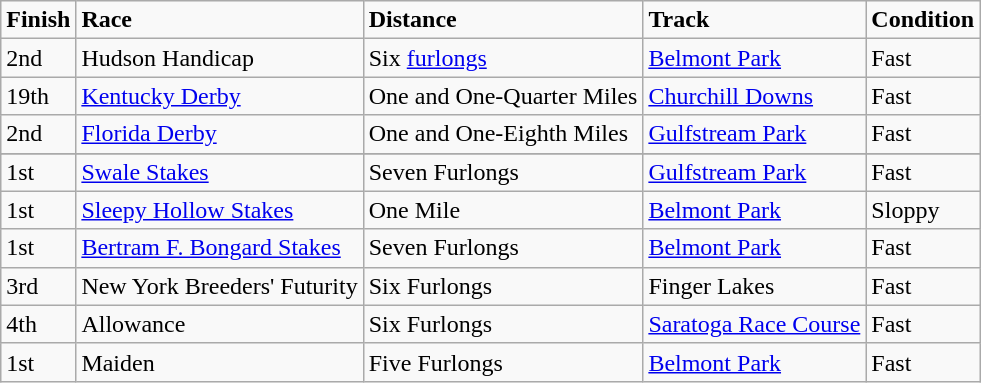<table class="wikitable">
<tr>
<td><strong>Finish</strong></td>
<td><strong>Race</strong></td>
<td><strong>Distance</strong></td>
<td><strong>Track</strong></td>
<td><strong>Condition</strong></td>
</tr>
<tr>
<td>2nd</td>
<td>Hudson Handicap</td>
<td>Six <a href='#'>furlongs</a></td>
<td><a href='#'>Belmont Park</a></td>
<td>Fast</td>
</tr>
<tr>
<td>19th</td>
<td><a href='#'>Kentucky Derby</a></td>
<td>One and One-Quarter Miles</td>
<td><a href='#'>Churchill Downs</a></td>
<td>Fast</td>
</tr>
<tr>
<td>2nd</td>
<td><a href='#'>Florida Derby</a></td>
<td>One and One-Eighth Miles</td>
<td><a href='#'>Gulfstream Park</a></td>
<td>Fast</td>
</tr>
<tr>
</tr>
<tr>
<td>1st</td>
<td><a href='#'>Swale Stakes</a></td>
<td>Seven Furlongs</td>
<td><a href='#'>Gulfstream Park</a></td>
<td>Fast</td>
</tr>
<tr>
<td>1st</td>
<td><a href='#'>Sleepy Hollow Stakes</a></td>
<td>One Mile</td>
<td><a href='#'>Belmont Park</a></td>
<td>Sloppy</td>
</tr>
<tr>
<td>1st</td>
<td><a href='#'>Bertram F. Bongard Stakes</a></td>
<td>Seven Furlongs</td>
<td><a href='#'>Belmont Park</a></td>
<td>Fast</td>
</tr>
<tr>
<td>3rd</td>
<td>New York Breeders' Futurity</td>
<td>Six Furlongs</td>
<td>Finger Lakes</td>
<td>Fast</td>
</tr>
<tr>
<td>4th</td>
<td>Allowance</td>
<td>Six Furlongs</td>
<td><a href='#'>Saratoga Race Course</a></td>
<td>Fast</td>
</tr>
<tr>
<td>1st</td>
<td>Maiden</td>
<td>Five Furlongs</td>
<td><a href='#'>Belmont Park</a></td>
<td>Fast</td>
</tr>
</table>
